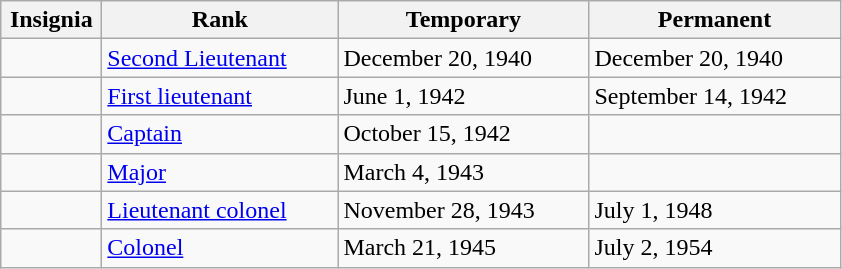<table class="wikitable" border="1" |>
<tr>
<th>Insignia</th>
<th>Rank</th>
<th>Temporary</th>
<th>Permanent</th>
</tr>
<tr>
<td align="center" width="60pt"></td>
<td width="150pt"><a href='#'>Second Lieutenant</a></td>
<td width="160pt">December 20, 1940</td>
<td width="160pt">December 20, 1940</td>
</tr>
<tr>
<td align="center"></td>
<td><a href='#'>First lieutenant</a></td>
<td>June 1, 1942</td>
<td>September 14, 1942</td>
</tr>
<tr>
<td align="center"></td>
<td><a href='#'>Captain</a></td>
<td>October 15, 1942</td>
<td></td>
</tr>
<tr>
<td align="center"></td>
<td><a href='#'>Major</a></td>
<td>March 4, 1943</td>
<td></td>
</tr>
<tr>
<td align="center"></td>
<td><a href='#'>Lieutenant colonel</a></td>
<td>November 28, 1943</td>
<td>July 1, 1948</td>
</tr>
<tr>
<td align="center"></td>
<td><a href='#'>Colonel</a></td>
<td>March 21, 1945</td>
<td>July 2, 1954</td>
</tr>
</table>
